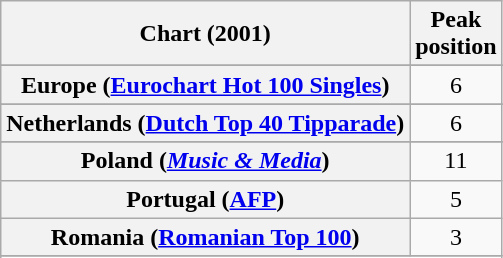<table class="wikitable sortable plainrowheaders" style="text-align:center">
<tr>
<th scope="col">Chart (2001)</th>
<th scope="col">Peak<br>position</th>
</tr>
<tr>
</tr>
<tr>
</tr>
<tr>
</tr>
<tr>
</tr>
<tr>
</tr>
<tr>
<th scope="row">Europe (<a href='#'>Eurochart Hot 100 Singles</a>)</th>
<td>6</td>
</tr>
<tr>
</tr>
<tr>
</tr>
<tr>
</tr>
<tr>
</tr>
<tr>
<th scope="row">Netherlands (<a href='#'>Dutch Top 40 Tipparade</a>)</th>
<td>6</td>
</tr>
<tr>
</tr>
<tr>
</tr>
<tr>
<th scope="row">Poland (<em><a href='#'>Music & Media</a></em>)</th>
<td>11</td>
</tr>
<tr>
<th scope="row">Portugal (<a href='#'>AFP</a>)</th>
<td>5</td>
</tr>
<tr>
<th scope="row">Romania (<a href='#'>Romanian Top 100</a>)</th>
<td>3</td>
</tr>
<tr>
</tr>
<tr>
</tr>
<tr>
</tr>
<tr>
</tr>
<tr>
</tr>
</table>
